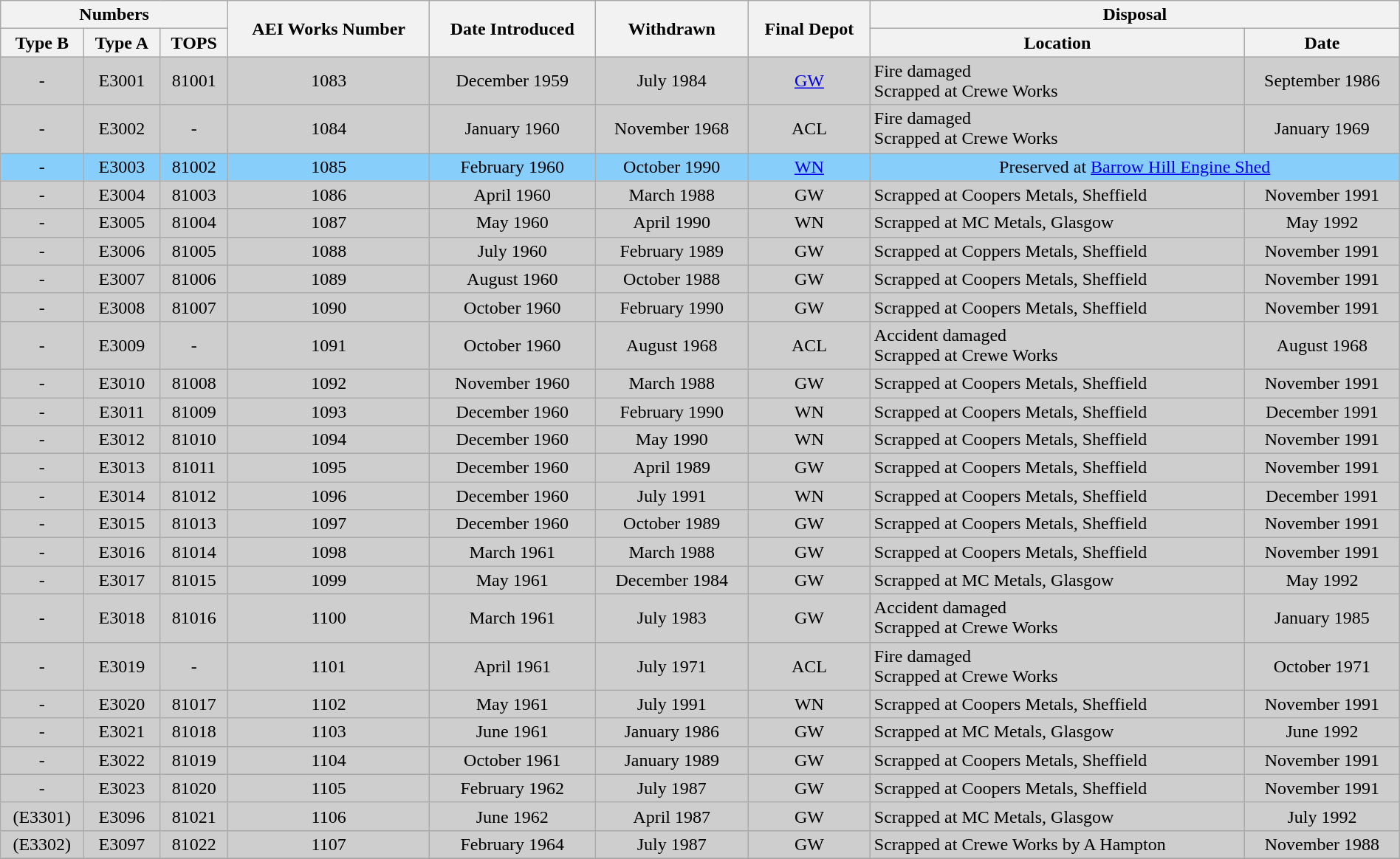<table class="wikitable" width="100%">
<tr>
<th colspan=3>Numbers</th>
<th rowspan=2>AEI Works Number</th>
<th rowspan=2>Date Introduced</th>
<th rowspan=2>Withdrawn</th>
<th rowspan=2>Final Depot</th>
<th align=left colspan=2>Disposal</th>
</tr>
<tr>
<th>Type B</th>
<th>Type A</th>
<th>TOPS</th>
<th>Location</th>
<th>Date</th>
</tr>
<tr>
<td align=center bgcolor=cecece>-</td>
<td align=center bgcolor=cecece>E3001</td>
<td align=center bgcolor=cecece>81001</td>
<td align=center bgcolor=cecece>1083</td>
<td align=center bgcolor=cecece>December 1959</td>
<td align=center bgcolor=cecece>July 1984</td>
<td align=center bgcolor=cecece><a href='#'>GW</a></td>
<td bgcolor=cecece>Fire damaged<br>Scrapped at Crewe Works</td>
<td align=center bgcolor=cecece>September 1986</td>
</tr>
<tr>
<td align=center bgcolor=cecece>-</td>
<td align=center bgcolor=cecece>E3002</td>
<td align=center bgcolor=cecece>-</td>
<td align=center bgcolor=cecece>1084</td>
<td align=center bgcolor=cecece>January 1960</td>
<td align=center bgcolor=cecece>November 1968</td>
<td align=center bgcolor=cecece>ACL</td>
<td bgcolor=cecece>Fire damaged<br>Scrapped at Crewe Works</td>
<td align=center bgcolor=cecece>January 1969</td>
</tr>
<tr>
<td align=center bgcolor=87cefa>-</td>
<td align=center bgcolor=87cefa>E3003</td>
<td align=center bgcolor=87cefa>81002</td>
<td align=center bgcolor=87cefa>1085</td>
<td align=center bgcolor=#87cefa>February 1960</td>
<td align=center bgcolor=87cefa>October 1990</td>
<td align=center bgcolor=87cefa><a href='#'>WN</a></td>
<td align=center bgcolor=87cefa colspan=2>Preserved at <a href='#'>Barrow Hill Engine Shed</a></td>
</tr>
<tr>
<td align=center bgcolor=cecece>-</td>
<td align=center bgcolor=cecece>E3004</td>
<td align=center bgcolor=cecece>81003</td>
<td align=center bgcolor=cecece>1086</td>
<td align=center bgcolor=cecece>April 1960</td>
<td align=center bgcolor=cecece>March 1988</td>
<td align=center bgcolor=cecece>GW</td>
<td bgcolor=cecece>Scrapped at Coopers Metals, Sheffield</td>
<td align=center bgcolor=cecece>November 1991</td>
</tr>
<tr>
<td align=center bgcolor=cecece>-</td>
<td align=center bgcolor=cecece>E3005</td>
<td align=center bgcolor=cecece>81004</td>
<td align=center bgcolor=cecece>1087</td>
<td align=center bgcolor=cecece>May 1960</td>
<td align=center bgcolor=cecece>April 1990</td>
<td align=center bgcolor=cecece>WN</td>
<td bgcolor=cecece>Scrapped at MC Metals, Glasgow</td>
<td align=center bgcolor=cecece>May 1992</td>
</tr>
<tr>
<td align=center bgcolor=cecece>-</td>
<td align=center bgcolor=cecece>E3006</td>
<td align=center bgcolor=cecece>81005</td>
<td align=center bgcolor=cecece>1088</td>
<td align=center bgcolor=cecece>July 1960</td>
<td align=center bgcolor=cecece>February 1989</td>
<td align=center bgcolor=cecece>GW</td>
<td bgcolor=cecece>Scrapped at Coppers Metals, Sheffield</td>
<td align=center bgcolor=cecece>November 1991</td>
</tr>
<tr>
<td align=center bgcolor=cecece>-</td>
<td align=center bgcolor=cecece>E3007</td>
<td align=center bgcolor=cecece>81006</td>
<td align=center bgcolor=cecece>1089</td>
<td align=center bgcolor=cecece>August 1960</td>
<td align=center bgcolor=cecece>October 1988</td>
<td align=center bgcolor=cecece>GW</td>
<td bgcolor=cecece>Scrapped at Coopers Metals, Sheffield</td>
<td align=center bgcolor=cecece>November 1991</td>
</tr>
<tr>
<td align=center bgcolor=cecece>-</td>
<td align=center bgcolor=cecece>E3008</td>
<td align=center bgcolor=cecece>81007</td>
<td align=center bgcolor=cecece>1090</td>
<td align=center bgcolor=cecece>October 1960</td>
<td align=center bgcolor=cecece>February 1990</td>
<td align=center bgcolor=cecece>GW</td>
<td bgcolor=cecece>Scrapped at Coopers Metals, Sheffield</td>
<td align=center bgcolor=cecece>November 1991</td>
</tr>
<tr>
<td align=center bgcolor=cecece>-</td>
<td align=center bgcolor=cecece>E3009</td>
<td align=center bgcolor=cecece>-</td>
<td align=center bgcolor=cecece>1091</td>
<td align=center bgcolor=cecece>October 1960</td>
<td align=center bgcolor=cecece>August 1968</td>
<td align=center bgcolor=cecece>ACL</td>
<td bgcolor=cecece>Accident damaged<br>Scrapped at Crewe Works</td>
<td align=center bgcolor=cecece>August 1968</td>
</tr>
<tr>
<td align=center bgcolor=cecece>-</td>
<td align=center bgcolor=cecece>E3010</td>
<td align=center bgcolor=cecece>81008</td>
<td align=center bgcolor=cecece>1092</td>
<td align=center bgcolor=cecece>November 1960</td>
<td align=center bgcolor=cecece>March 1988</td>
<td align=center bgcolor=cecece>GW</td>
<td bgcolor=cecece>Scrapped at Coopers Metals, Sheffield</td>
<td align=center bgcolor=cecece>November 1991</td>
</tr>
<tr>
<td align=center bgcolor=cecece>-</td>
<td align=center bgcolor=cecece>E3011</td>
<td align=center bgcolor=cecece>81009</td>
<td align=center bgcolor=cecece>1093</td>
<td align=center bgcolor=cecece>December 1960</td>
<td align=center bgcolor=cecece>February 1990</td>
<td align=center bgcolor=cecece>WN</td>
<td bgcolor=cecece>Scrapped at Coopers Metals, Sheffield</td>
<td align=center bgcolor=cecece>December 1991</td>
</tr>
<tr>
<td align=center bgcolor=cecece>-</td>
<td align=center bgcolor=cecece>E3012</td>
<td align=center bgcolor=cecece>81010</td>
<td align=center bgcolor=cecece>1094</td>
<td align=center bgcolor=cecece>December 1960</td>
<td align=center bgcolor=cecece>May 1990</td>
<td align=center bgcolor=cecece>WN</td>
<td bgcolor=cecece>Scrapped at Coopers Metals, Sheffield</td>
<td align=center bgcolor=cecece>November 1991</td>
</tr>
<tr>
<td align=center bgcolor=cecece>-</td>
<td align=center bgcolor=cecece>E3013</td>
<td align=center bgcolor=cecece>81011</td>
<td align=center bgcolor=cecece>1095</td>
<td align=center bgcolor=cecece>December 1960</td>
<td align=center bgcolor=cecece>April 1989</td>
<td align=center bgcolor=cecece>GW</td>
<td bgcolor=cecece>Scrapped at Coopers Metals, Sheffield</td>
<td align=center bgcolor=cecece>November 1991</td>
</tr>
<tr>
<td align=center bgcolor=cecece>-</td>
<td align=center bgcolor=cecece>E3014</td>
<td align=center bgcolor=cecece>81012</td>
<td align=center bgcolor=cecece>1096</td>
<td align=center bgcolor=cecece>December 1960</td>
<td align=center bgcolor=cecece>July 1991</td>
<td align=center bgcolor=cecece>WN</td>
<td bgcolor=cecece>Scrapped at Coopers Metals, Sheffield</td>
<td align=center bgcolor=cecece>December 1991</td>
</tr>
<tr>
<td align=center bgcolor=cecece>-</td>
<td align=center bgcolor=cecece>E3015</td>
<td align=center bgcolor=cecece>81013</td>
<td align=center bgcolor=cecece>1097</td>
<td align=center bgcolor=cecece>December 1960</td>
<td align=center bgcolor=cecece>October 1989</td>
<td align=center bgcolor=cecece>GW</td>
<td bgcolor=cecece>Scrapped at Coopers Metals, Sheffield</td>
<td align=center bgcolor=cecece>November 1991</td>
</tr>
<tr>
<td align=center bgcolor=cecece>-</td>
<td align=center bgcolor=cecece>E3016</td>
<td align=center bgcolor=cecece>81014</td>
<td align=center bgcolor=cecece>1098</td>
<td align=center bgcolor=cecece>March 1961</td>
<td align=center bgcolor=cecece>March 1988</td>
<td align=center bgcolor=cecece>GW</td>
<td bgcolor=cecece>Scrapped at Coopers Metals, Sheffield</td>
<td align=center bgcolor=cecece>November 1991</td>
</tr>
<tr>
<td align=center bgcolor=cecece>-</td>
<td align=center bgcolor=cecece>E3017</td>
<td align=center bgcolor=cecece>81015</td>
<td align=center bgcolor=cecece>1099</td>
<td align=center bgcolor=cecece>May 1961</td>
<td align=center bgcolor=cecece>December 1984</td>
<td align=center bgcolor=cecece>GW</td>
<td bgcolor=cecece>Scrapped at MC Metals, Glasgow</td>
<td align=center bgcolor=cecece>May 1992</td>
</tr>
<tr>
<td align=center bgcolor=cecece>-</td>
<td align=center bgcolor=cecece>E3018</td>
<td align=center bgcolor=cecece>81016</td>
<td align=center bgcolor=cecece>1100</td>
<td align=center bgcolor=cecece>March 1961</td>
<td align=center bgcolor=cecece>July 1983</td>
<td align=center bgcolor=cecece>GW</td>
<td bgcolor=cecece>Accident damaged<br>Scrapped at Crewe Works</td>
<td align=center bgcolor=cecece>January 1985</td>
</tr>
<tr>
<td align=center bgcolor=cecece>-</td>
<td align=center bgcolor=cecece>E3019</td>
<td align=center bgcolor=cecece>-</td>
<td align=center bgcolor=cecece>1101</td>
<td align=center bgcolor=cecece>April 1961</td>
<td align=center bgcolor=cecece>July 1971</td>
<td align=center bgcolor=cecece>ACL</td>
<td bgcolor=cecece>Fire damaged<br>Scrapped at Crewe Works</td>
<td align=center bgcolor=cecece>October 1971</td>
</tr>
<tr>
<td align=center bgcolor=cecece>-</td>
<td align=center bgcolor=cecece>E3020</td>
<td align=center bgcolor=cecece>81017</td>
<td align=center bgcolor=cecece>1102</td>
<td align=center bgcolor=cecece>May 1961</td>
<td align=center bgcolor=cecece>July 1991</td>
<td align=center bgcolor=cecece>WN</td>
<td bgcolor=cecece>Scrapped at Coopers Metals, Sheffield</td>
<td align=center bgcolor=cecece>November 1991</td>
</tr>
<tr>
<td align=center bgcolor=cecece>-</td>
<td align=center bgcolor=cecece>E3021</td>
<td align=center bgcolor=cecece>81018</td>
<td align=center bgcolor=cecece>1103</td>
<td align=center bgcolor=cecece>June 1961</td>
<td align=center bgcolor=cecece>January 1986</td>
<td align=center bgcolor=cecece>GW</td>
<td bgcolor=cecece>Scrapped at MC Metals, Glasgow</td>
<td align=center bgcolor=cecece>June 1992</td>
</tr>
<tr>
<td align=center bgcolor=cecece>-</td>
<td align=center bgcolor=cecece>E3022</td>
<td align=center bgcolor=cecece>81019</td>
<td align=center bgcolor=cecece>1104</td>
<td align=center bgcolor=cecece>October 1961</td>
<td align=center bgcolor=cecece>January 1989</td>
<td align=center bgcolor=cecece>GW</td>
<td bgcolor=cecece>Scrapped at Coopers Metals, Sheffield</td>
<td align=center bgcolor=cecece>November 1991</td>
</tr>
<tr>
<td align=center bgcolor=cecece>-</td>
<td align=center bgcolor=cecece>E3023</td>
<td align=center bgcolor=cecece>81020</td>
<td align=center bgcolor=cecece>1105</td>
<td align=center bgcolor=cecece>February 1962</td>
<td align=center bgcolor=cecece>July 1987</td>
<td align=center bgcolor=cecece>GW</td>
<td bgcolor=cecece>Scrapped at Coopers Metals, Sheffield</td>
<td align=center bgcolor=cecece>November 1991</td>
</tr>
<tr>
<td align=center bgcolor=cecece>(E3301)</td>
<td align=center bgcolor=cecece>E3096</td>
<td align=center bgcolor=cecece>81021</td>
<td align=center bgcolor=cecece>1106</td>
<td align=center bgcolor=cecece>June 1962</td>
<td align=center bgcolor=cecece>April 1987</td>
<td align=center bgcolor=cecece>GW</td>
<td bgcolor=cecece>Scrapped at MC Metals, Glasgow</td>
<td align=center bgcolor=cecece>July 1992</td>
</tr>
<tr>
<td align=center bgcolor=cecece>(E3302)</td>
<td align=center bgcolor=cecece>E3097</td>
<td align=center bgcolor=cecece>81022</td>
<td align=center bgcolor=cecece>1107</td>
<td align=center bgcolor=cecece>February 1964</td>
<td align=center bgcolor=cecece>July 1987</td>
<td align=center bgcolor=cecece>GW</td>
<td bgcolor=cecece>Scrapped at Crewe Works by A Hampton</td>
<td align=center bgcolor=cecece>November 1988</td>
</tr>
<tr>
</tr>
</table>
